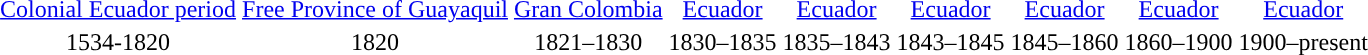<table border=0 align="center">
<tr>
<td alien="center"></td>
<td align="center"></td>
<td align="center"></td>
<td align="center"></td>
<td align="center"></td>
<td align="center"></td>
<td align="center"></td>
<td align="center"></td>
<td align="center"></td>
</tr>
<tr>
<td alien="center"><a href='#'>Colonial Ecuador period</a></td>
<td align="center"><a href='#'>Free Province of Guayaquil</a></td>
<td align="center"><a href='#'>Gran Colombia</a></td>
<td align="center"><a href='#'>Ecuador</a></td>
<td align="center"><a href='#'>Ecuador</a></td>
<td align="center"><a href='#'>Ecuador</a></td>
<td align="center"><a href='#'>Ecuador</a></td>
<td align="center"><a href='#'>Ecuador</a></td>
<td align="center"><a href='#'>Ecuador</a></td>
</tr>
<tr>
<td align="center">1534-1820</td>
<td align="center">1820</td>
<td align="center">1821–1830</td>
<td align="center">1830–1835</td>
<td align="center">1835–1843</td>
<td align="center">1843–1845</td>
<td align="center">1845–1860</td>
<td align="center">1860–1900</td>
<td align="center">1900–present</td>
</tr>
</table>
